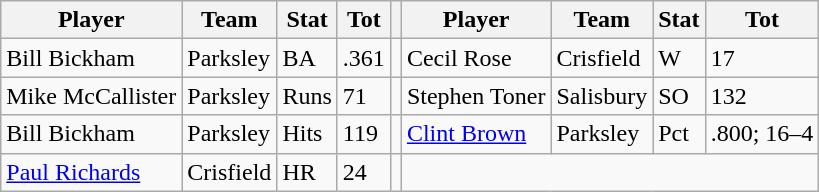<table class="wikitable">
<tr>
<th>Player</th>
<th>Team</th>
<th>Stat</th>
<th>Tot</th>
<th></th>
<th>Player</th>
<th>Team</th>
<th>Stat</th>
<th>Tot</th>
</tr>
<tr>
<td>Bill Bickham</td>
<td>Parksley</td>
<td>BA</td>
<td>.361</td>
<td></td>
<td>Cecil Rose</td>
<td>Crisfield</td>
<td>W</td>
<td>17</td>
</tr>
<tr>
<td>Mike McCallister</td>
<td>Parksley</td>
<td>Runs</td>
<td>71</td>
<td></td>
<td>Stephen Toner</td>
<td>Salisbury</td>
<td>SO</td>
<td>132</td>
</tr>
<tr>
<td>Bill Bickham</td>
<td>Parksley</td>
<td>Hits</td>
<td>119</td>
<td></td>
<td><a href='#'>Clint Brown</a></td>
<td>Parksley</td>
<td>Pct</td>
<td>.800; 16–4</td>
</tr>
<tr>
<td><a href='#'>Paul Richards</a></td>
<td>Crisfield</td>
<td>HR</td>
<td>24</td>
<td></td>
</tr>
</table>
